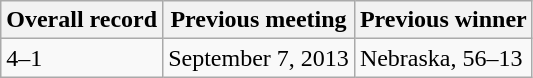<table class="wikitable">
<tr>
<th>Overall record</th>
<th>Previous meeting</th>
<th>Previous winner</th>
</tr>
<tr>
<td>4–1</td>
<td>September 7, 2013</td>
<td>Nebraska, 56–13</td>
</tr>
</table>
